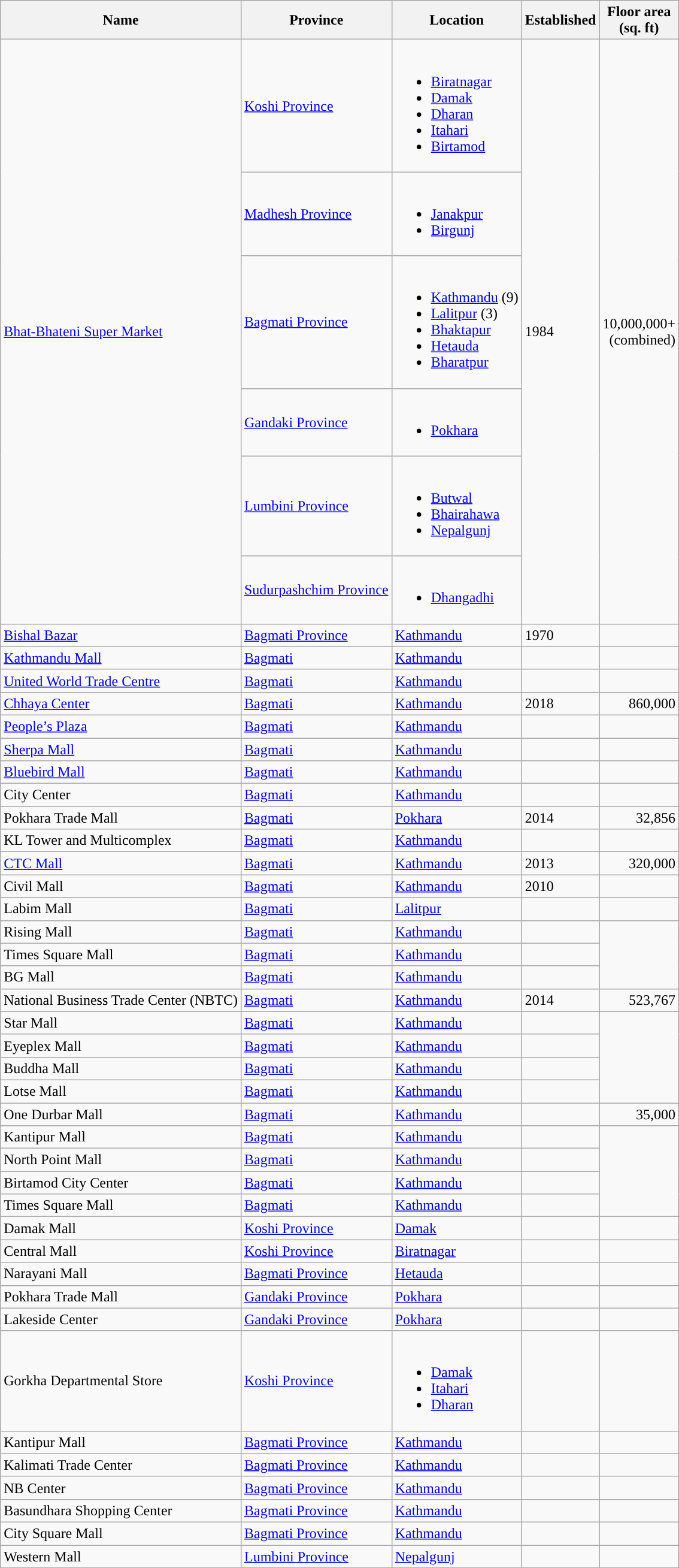<table class="wikitable sortable">
<tr>
<th>Name</th>
<th>Province</th>
<th>Location</th>
<th>Established</th>
<th>Floor area<br>(sq. ft)</th>
</tr>
<tr>
<td rowspan=6><a href='#'>Bhat-Bhateni Super Market</a></td>
<td><a href='#'>Koshi Province</a></td>
<td><br><ul><li><a href='#'>Biratnagar</a></li><li><a href='#'>Damak</a></li><li><a href='#'>Dharan</a></li><li><a href='#'>Itahari</a></li><li><a href='#'>Birtamod</a></li></ul></td>
<td rowspan=6>1984</td>
<td rowspan=6 style="text-align:right;">10,000,000+<br>(combined)</td>
</tr>
<tr>
<td><a href='#'>Madhesh Province</a></td>
<td><br><ul><li><a href='#'>Janakpur</a></li><li><a href='#'>Birgunj</a></li></ul></td>
</tr>
<tr>
<td><a href='#'>Bagmati Province</a></td>
<td><br><ul><li><a href='#'>Kathmandu</a> (9)</li><li><a href='#'>Lalitpur</a> (3)</li><li><a href='#'>Bhaktapur</a></li><li><a href='#'>Hetauda</a></li><li><a href='#'>Bharatpur</a></li></ul></td>
</tr>
<tr>
<td><a href='#'>Gandaki Province</a></td>
<td><br><ul><li><a href='#'>Pokhara</a></li></ul></td>
</tr>
<tr>
<td><a href='#'>Lumbini Province</a></td>
<td><br><ul><li><a href='#'>Butwal</a></li><li><a href='#'>Bhairahawa</a></li><li><a href='#'>Nepalgunj</a></li></ul></td>
</tr>
<tr>
<td><a href='#'>Sudurpashchim Province</a></td>
<td><br><ul><li><a href='#'>Dhangadhi</a></li></ul></td>
</tr>
<tr>
<td><a href='#'>Bishal Bazar</a></td>
<td><a href='#'>Bagmati Province</a></td>
<td><a href='#'>Kathmandu</a></td>
<td>1970</td>
<td></td>
</tr>
<tr>
<td><a href='#'>Kathmandu Mall</a></td>
<td><a href='#'>Bagmati</a></td>
<td><a href='#'>Kathmandu</a></td>
<td></td>
<td></td>
</tr>
<tr>
<td><a href='#'>United World Trade Centre</a></td>
<td><a href='#'>Bagmati</a></td>
<td><a href='#'>Kathmandu</a></td>
<td></td>
<td></td>
</tr>
<tr>
<td><a href='#'>Chhaya Center</a></td>
<td><a href='#'>Bagmati</a></td>
<td><a href='#'>Kathmandu</a></td>
<td>2018</td>
<td style="text-align:right;">860,000</td>
</tr>
<tr>
<td><a href='#'>People’s Plaza</a></td>
<td><a href='#'>Bagmati</a></td>
<td><a href='#'>Kathmandu</a></td>
<td></td>
<td></td>
</tr>
<tr>
<td><a href='#'>Sherpa Mall</a></td>
<td><a href='#'>Bagmati</a></td>
<td><a href='#'>Kathmandu</a></td>
<td></td>
<td></td>
</tr>
<tr>
<td><a href='#'>Bluebird Mall</a></td>
<td><a href='#'>Bagmati</a></td>
<td><a href='#'>Kathmandu</a></td>
<td></td>
<td></td>
</tr>
<tr>
<td>City Center</td>
<td><a href='#'>Bagmati</a></td>
<td><a href='#'>Kathmandu</a></td>
<td></td>
<td></td>
</tr>
<tr>
<td>Pokhara Trade Mall</td>
<td><a href='#'>Bagmati</a></td>
<td><a href='#'>Pokhara</a></td>
<td>2014</td>
<td style="text-align:right;">32,856</td>
</tr>
<tr>
<td>KL Tower and Multicomplex</td>
<td><a href='#'>Bagmati</a></td>
<td><a href='#'>Kathmandu</a></td>
<td></td>
<td></td>
</tr>
<tr>
<td><a href='#'>CTC Mall</a></td>
<td><a href='#'>Bagmati</a></td>
<td><a href='#'>Kathmandu</a></td>
<td>2013</td>
<td style="text-align:right;">320,000</td>
</tr>
<tr>
<td>Civil Mall</td>
<td><a href='#'>Bagmati</a></td>
<td><a href='#'>Kathmandu</a></td>
<td>2010</td>
<td></td>
</tr>
<tr>
<td>Labim Mall</td>
<td><a href='#'>Bagmati</a></td>
<td><a href='#'>Lalitpur</a></td>
<td></td>
<td></td>
</tr>
<tr>
<td>Rising Mall</td>
<td><a href='#'>Bagmati</a></td>
<td><a href='#'>Kathmandu</a></td>
<td></td>
</tr>
<tr>
<td>Times Square Mall</td>
<td><a href='#'>Bagmati</a></td>
<td><a href='#'>Kathmandu</a></td>
<td></td>
</tr>
<tr>
<td>BG Mall</td>
<td><a href='#'>Bagmati</a></td>
<td><a href='#'>Kathmandu</a></td>
<td></td>
</tr>
<tr>
<td>National Business Trade Center (NBTC)</td>
<td><a href='#'>Bagmati</a></td>
<td><a href='#'>Kathmandu</a></td>
<td>2014</td>
<td style="text-align:right;">523,767</td>
</tr>
<tr>
<td>Star Mall</td>
<td><a href='#'>Bagmati</a></td>
<td><a href='#'>Kathmandu</a></td>
<td></td>
</tr>
<tr>
<td>Eyeplex Mall</td>
<td><a href='#'>Bagmati</a></td>
<td><a href='#'>Kathmandu</a></td>
<td></td>
</tr>
<tr>
<td>Buddha Mall</td>
<td><a href='#'>Bagmati</a></td>
<td><a href='#'>Kathmandu</a></td>
<td></td>
</tr>
<tr>
<td>Lotse Mall</td>
<td><a href='#'>Bagmati</a></td>
<td><a href='#'>Kathmandu</a></td>
<td></td>
</tr>
<tr>
<td>One Durbar Mall</td>
<td><a href='#'>Bagmati</a></td>
<td><a href='#'>Kathmandu</a></td>
<td></td>
<td style="text-align:right;">35,000</td>
</tr>
<tr>
<td>Kantipur Mall</td>
<td><a href='#'>Bagmati</a></td>
<td><a href='#'>Kathmandu</a></td>
<td></td>
</tr>
<tr>
<td>North Point Mall</td>
<td><a href='#'>Bagmati</a></td>
<td><a href='#'>Kathmandu</a></td>
<td></td>
</tr>
<tr>
<td>Birtamod City Center</td>
<td><a href='#'>Bagmati</a></td>
<td><a href='#'>Kathmandu</a></td>
<td></td>
</tr>
<tr>
<td>Times Square Mall</td>
<td><a href='#'>Bagmati</a></td>
<td><a href='#'>Kathmandu</a></td>
<td></td>
</tr>
<tr>
<td>Damak Mall</td>
<td><a href='#'>Koshi Province</a></td>
<td><a href='#'>Damak</a></td>
<td></td>
<td></td>
</tr>
<tr>
<td>Central Mall</td>
<td><a href='#'>Koshi Province</a></td>
<td><a href='#'>Biratnagar</a></td>
<td></td>
<td></td>
</tr>
<tr>
<td>Narayani Mall</td>
<td><a href='#'>Bagmati Province</a></td>
<td><a href='#'>Hetauda</a></td>
<td></td>
<td></td>
</tr>
<tr>
<td>Pokhara Trade Mall</td>
<td><a href='#'>Gandaki Province</a></td>
<td><a href='#'>Pokhara</a></td>
<td></td>
<td></td>
</tr>
<tr>
<td>Lakeside Center</td>
<td><a href='#'>Gandaki Province</a></td>
<td><a href='#'>Pokhara</a></td>
<td></td>
<td></td>
</tr>
<tr>
<td>Gorkha Departmental Store</td>
<td><a href='#'>Koshi Province</a></td>
<td><br><ul><li><a href='#'>Damak</a></li><li><a href='#'>Itahari</a></li><li><a href='#'>Dharan</a></li></ul></td>
<td></td>
<td></td>
</tr>
<tr>
<td>Kantipur Mall</td>
<td><a href='#'>Bagmati Province</a></td>
<td><a href='#'>Kathmandu</a></td>
<td></td>
<td></td>
</tr>
<tr>
<td>Kalimati Trade Center</td>
<td><a href='#'>Bagmati Province</a></td>
<td><a href='#'>Kathmandu</a></td>
<td></td>
<td></td>
</tr>
<tr>
<td>NB Center</td>
<td><a href='#'>Bagmati Province</a></td>
<td><a href='#'>Kathmandu</a></td>
<td></td>
<td></td>
</tr>
<tr>
<td>Basundhara Shopping Center</td>
<td><a href='#'>Bagmati Province</a></td>
<td><a href='#'>Kathmandu</a></td>
<td></td>
<td></td>
</tr>
<tr>
<td>City Square Mall</td>
<td><a href='#'>Bagmati Province</a></td>
<td><a href='#'>Kathmandu</a></td>
<td></td>
<td></td>
</tr>
<tr>
<td>Western Mall</td>
<td><a href='#'>Lumbini Province</a></td>
<td><a href='#'>Nepalgunj</a></td>
<td></td>
<td></td>
</tr>
</table>
